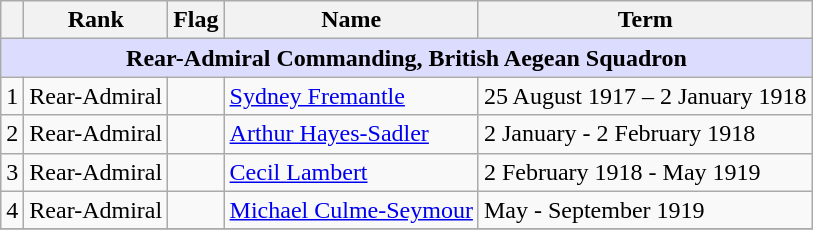<table class="wikitable">
<tr>
<th></th>
<th>Rank</th>
<th>Flag</th>
<th>Name</th>
<th>Term</th>
</tr>
<tr>
<td colspan="5" align="center" style="background:#dcdcfe;"><strong>Rear-Admiral Commanding, British Aegean Squadron</strong></td>
</tr>
<tr>
<td>1</td>
<td>Rear-Admiral</td>
<td></td>
<td><a href='#'>Sydney Fremantle</a></td>
<td>25 August 1917 – 2 January 1918</td>
</tr>
<tr>
<td>2</td>
<td>Rear-Admiral</td>
<td></td>
<td><a href='#'>Arthur Hayes-Sadler</a></td>
<td>2 January - 2 February 1918</td>
</tr>
<tr>
<td>3</td>
<td>Rear-Admiral</td>
<td></td>
<td><a href='#'>Cecil Lambert</a></td>
<td>2 February 1918 - May 1919</td>
</tr>
<tr>
<td>4</td>
<td>Rear-Admiral</td>
<td></td>
<td><a href='#'>Michael Culme-Seymour</a></td>
<td>May - September 1919</td>
</tr>
<tr>
</tr>
</table>
